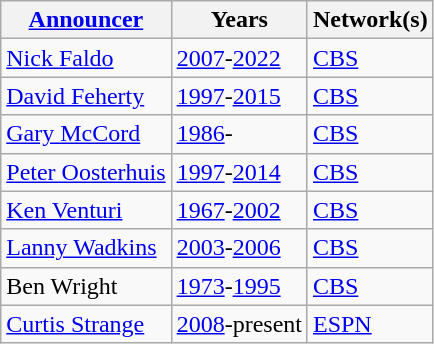<table class="wikitable">
<tr>
<th><a href='#'>Announcer</a></th>
<th>Years</th>
<th>Network(s)</th>
</tr>
<tr>
<td><a href='#'>Nick Faldo</a></td>
<td><a href='#'>2007</a>-<a href='#'>2022</a></td>
<td><a href='#'>CBS</a></td>
</tr>
<tr>
<td><a href='#'>David Feherty</a></td>
<td><a href='#'>1997</a>-<a href='#'>2015</a></td>
<td><a href='#'>CBS</a></td>
</tr>
<tr>
<td><a href='#'>Gary McCord</a></td>
<td><a href='#'>1986</a>-</td>
<td><a href='#'>CBS</a></td>
</tr>
<tr>
<td><a href='#'>Peter Oosterhuis</a></td>
<td><a href='#'>1997</a>-<a href='#'>2014</a></td>
<td><a href='#'>CBS</a></td>
</tr>
<tr>
<td><a href='#'>Ken Venturi</a></td>
<td><a href='#'>1967</a>-<a href='#'>2002</a></td>
<td><a href='#'>CBS</a></td>
</tr>
<tr>
<td><a href='#'>Lanny Wadkins</a></td>
<td><a href='#'>2003</a>-<a href='#'>2006</a></td>
<td><a href='#'>CBS</a></td>
</tr>
<tr>
<td>Ben Wright</td>
<td><a href='#'>1973</a>-<a href='#'>1995</a></td>
<td><a href='#'>CBS</a></td>
</tr>
<tr>
<td><a href='#'>Curtis Strange</a></td>
<td><a href='#'>2008</a>-present</td>
<td><a href='#'>ESPN</a></td>
</tr>
</table>
